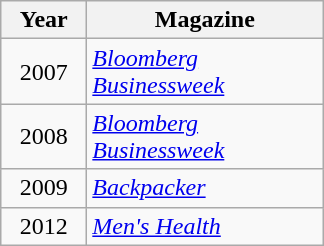<table class="sortable wikitable plainrowheaders">
<tr>
<th scope="col" style="width:50px;">Year</th>
<th scope="col" style="width:150px;">Magazine</th>
</tr>
<tr>
<td align="center">2007</td>
<td><em><a href='#'>Bloomberg Businessweek</a></em></td>
</tr>
<tr>
<td align="center">2008</td>
<td><em><a href='#'>Bloomberg Businessweek</a></em></td>
</tr>
<tr>
<td align="center">2009</td>
<td><em><a href='#'>Backpacker</a></em></td>
</tr>
<tr>
<td align="center">2012</td>
<td><em><a href='#'>Men's Health</a></em></td>
</tr>
</table>
